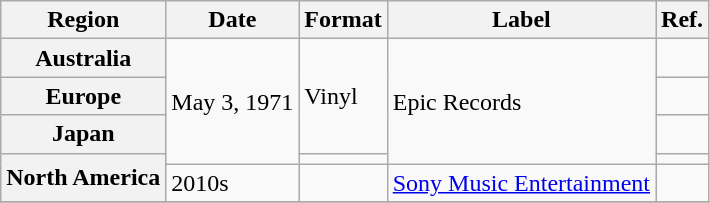<table class="wikitable plainrowheaders">
<tr>
<th scope="col">Region</th>
<th scope="col">Date</th>
<th scope="col">Format</th>
<th scope="col">Label</th>
<th scope="col">Ref.</th>
</tr>
<tr>
<th scope="row">Australia</th>
<td rowspan="4">May 3, 1971</td>
<td rowspan="3">Vinyl</td>
<td rowspan="4">Epic Records</td>
<td></td>
</tr>
<tr>
<th scope="row">Europe</th>
<td></td>
</tr>
<tr>
<th scope="row">Japan</th>
<td></td>
</tr>
<tr>
<th scope="row" rowspan="2">North America</th>
<td></td>
<td></td>
</tr>
<tr>
<td>2010s</td>
<td></td>
<td><a href='#'>Sony Music Entertainment</a></td>
<td></td>
</tr>
<tr>
</tr>
</table>
